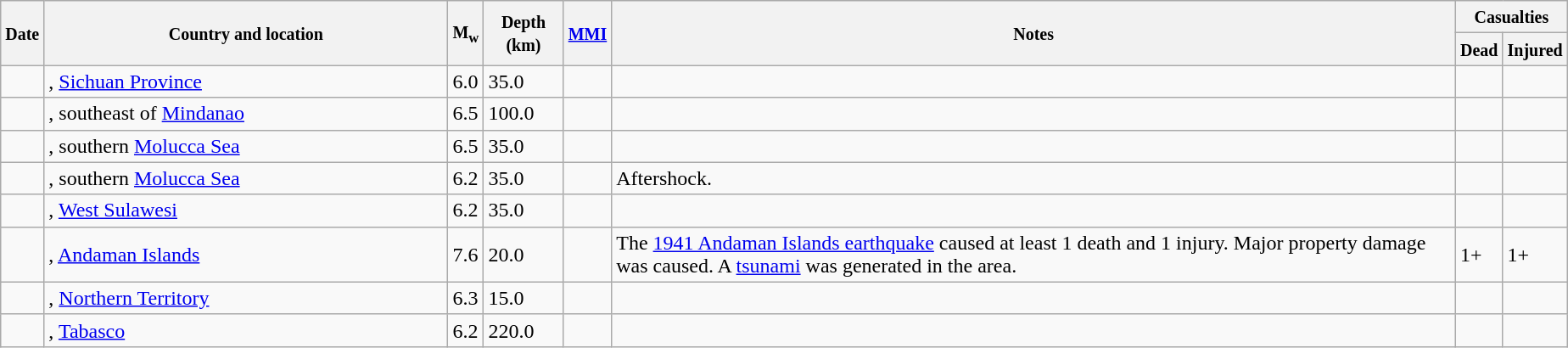<table class="wikitable sortable sort-under" style="border:1px black; margin-left:1em;">
<tr>
<th rowspan="2"><small>Date</small></th>
<th rowspan="2" style="width: 310px"><small>Country and location</small></th>
<th rowspan="2"><small>M<sub>w</sub></small></th>
<th rowspan="2"><small>Depth (km)</small></th>
<th rowspan="2"><small><a href='#'>MMI</a></small></th>
<th rowspan="2" class="unsortable"><small>Notes</small></th>
<th colspan="2"><small>Casualties</small></th>
</tr>
<tr>
<th><small>Dead</small></th>
<th><small>Injured</small></th>
</tr>
<tr>
<td></td>
<td>, <a href='#'>Sichuan Province</a></td>
<td>6.0</td>
<td>35.0</td>
<td></td>
<td></td>
<td></td>
<td></td>
</tr>
<tr>
<td></td>
<td>, southeast of <a href='#'>Mindanao</a></td>
<td>6.5</td>
<td>100.0</td>
<td></td>
<td></td>
<td></td>
<td></td>
</tr>
<tr>
<td></td>
<td>, southern <a href='#'>Molucca Sea</a></td>
<td>6.5</td>
<td>35.0</td>
<td></td>
<td></td>
<td></td>
<td></td>
</tr>
<tr>
<td></td>
<td>, southern <a href='#'>Molucca Sea</a></td>
<td>6.2</td>
<td>35.0</td>
<td></td>
<td>Aftershock.</td>
<td></td>
<td></td>
</tr>
<tr>
<td></td>
<td>, <a href='#'>West Sulawesi</a></td>
<td>6.2</td>
<td>35.0</td>
<td></td>
<td></td>
<td></td>
<td></td>
</tr>
<tr>
<td></td>
<td>, <a href='#'>Andaman Islands</a></td>
<td>7.6</td>
<td>20.0</td>
<td></td>
<td>The <a href='#'>1941 Andaman Islands earthquake</a> caused at least 1 death and 1 injury. Major property damage was caused. A <a href='#'>tsunami</a> was generated in the area.</td>
<td>1+</td>
<td>1+</td>
</tr>
<tr>
<td></td>
<td>, <a href='#'>Northern Territory</a></td>
<td>6.3</td>
<td>15.0</td>
<td></td>
<td></td>
<td></td>
<td></td>
</tr>
<tr>
<td></td>
<td>, <a href='#'>Tabasco</a></td>
<td>6.2</td>
<td>220.0</td>
<td></td>
<td></td>
<td></td>
<td></td>
</tr>
</table>
